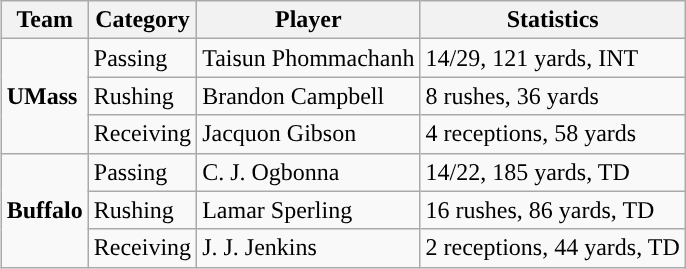<table class="wikitable" style="float: right;">
<tr>
<th>Team</th>
<th>Category</th>
<th>Player</th>
<th>Statistics</th>
</tr>
<tr>
<td rowspan=3><strong>UMass</strong></td>
<td>Passing</td>
<td>Taisun Phommachanh</td>
<td>14/29, 121 yards, INT</td>
</tr>
<tr>
<td>Rushing</td>
<td>Brandon Campbell</td>
<td>8 rushes, 36 yards</td>
</tr>
<tr>
<td>Receiving</td>
<td>Jacquon Gibson</td>
<td>4 receptions, 58 yards</td>
</tr>
<tr>
<td rowspan=3><strong>Buffalo</strong></td>
<td>Passing</td>
<td>C. J. Ogbonna</td>
<td>14/22, 185 yards, TD</td>
</tr>
<tr>
<td>Rushing</td>
<td>Lamar Sperling</td>
<td>16 rushes, 86 yards, TD</td>
</tr>
<tr>
<td>Receiving</td>
<td>J. J. Jenkins</td>
<td>2 receptions, 44 yards, TD</td>
</tr>
</table>
